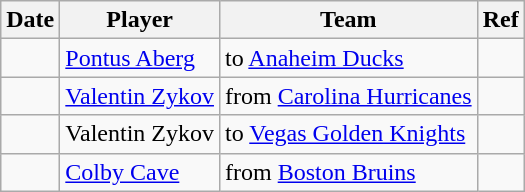<table class="wikitable">
<tr>
<th>Date</th>
<th>Player</th>
<th>Team</th>
<th>Ref</th>
</tr>
<tr>
<td></td>
<td><a href='#'>Pontus Aberg</a></td>
<td>to <a href='#'>Anaheim Ducks</a></td>
<td></td>
</tr>
<tr>
<td></td>
<td><a href='#'>Valentin Zykov</a></td>
<td>from <a href='#'>Carolina Hurricanes</a></td>
<td></td>
</tr>
<tr>
<td></td>
<td>Valentin Zykov</td>
<td>to <a href='#'>Vegas Golden Knights</a></td>
<td></td>
</tr>
<tr>
<td></td>
<td><a href='#'>Colby Cave</a></td>
<td>from <a href='#'>Boston Bruins</a></td>
<td></td>
</tr>
</table>
